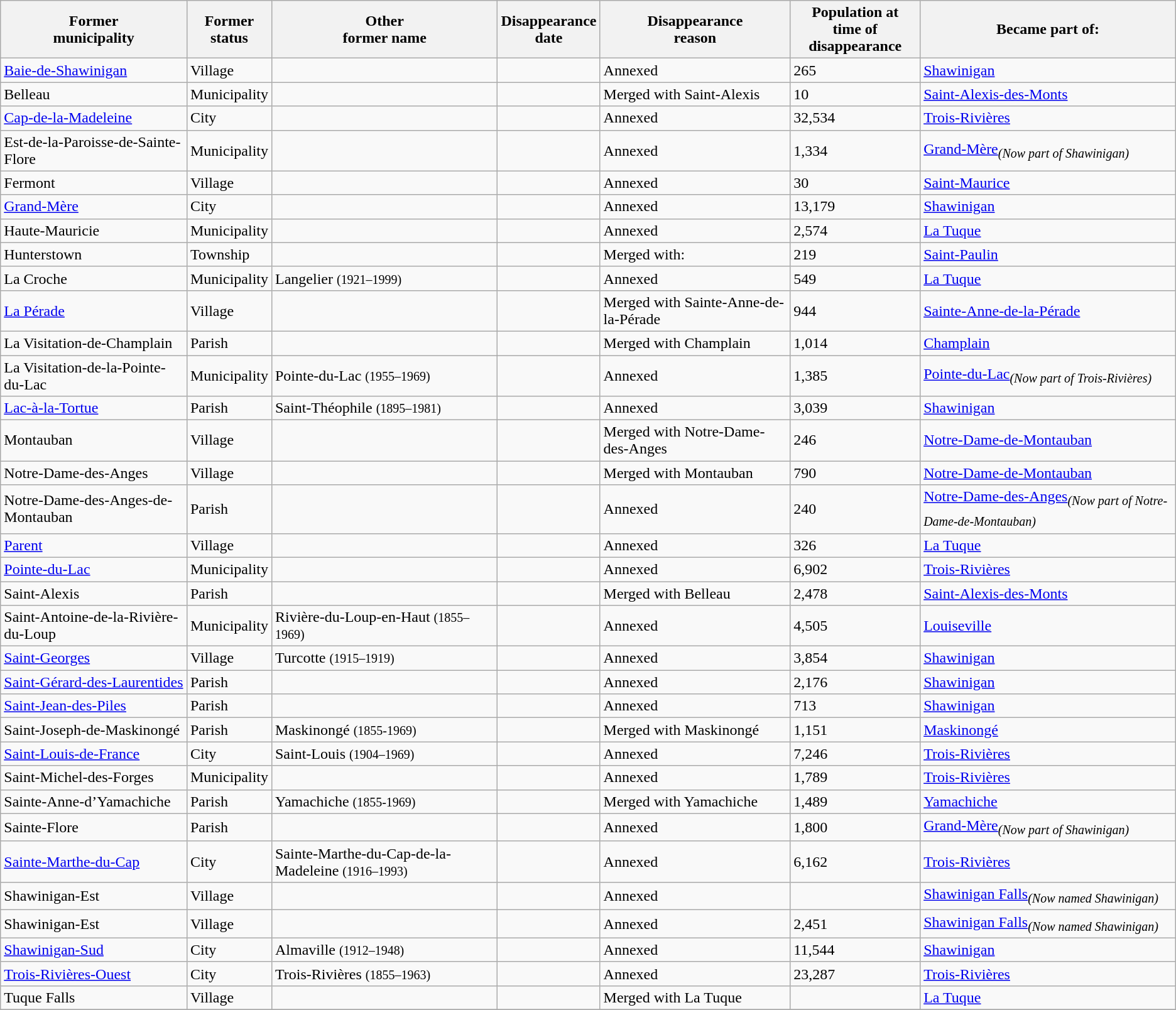<table class="wikitable sortable">
<tr>
<th>Former<br>municipality</th>
<th>Former<br>status</th>
<th>Other<br>former name</th>
<th>Disappearance<br>date</th>
<th>Disappearance<br>reason</th>
<th>Population at<br>time of disappearance</th>
<th>Became part of:</th>
</tr>
<tr ->
<td><a href='#'>Baie-de-Shawinigan</a></td>
<td>Village</td>
<td> </td>
<td></td>
<td>Annexed</td>
<td>265</td>
<td><a href='#'>Shawinigan</a></td>
</tr>
<tr ->
<td>Belleau</td>
<td>Municipality</td>
<td> </td>
<td></td>
<td>Merged with Saint-Alexis</td>
<td>10</td>
<td><a href='#'>Saint-Alexis-des-Monts</a></td>
</tr>
<tr ->
<td><a href='#'>Cap-de-la-Madeleine</a></td>
<td>City</td>
<td> </td>
<td></td>
<td>Annexed</td>
<td>32,534</td>
<td><a href='#'>Trois-Rivières</a></td>
</tr>
<tr ->
<td>Est-de-la-Paroisse-de-Sainte-Flore</td>
<td>Municipality</td>
<td> </td>
<td></td>
<td>Annexed</td>
<td>1,334</td>
<td><a href='#'>Grand-Mère</a><sub><em>(Now part of Shawinigan)</em></sub></td>
</tr>
<tr ->
<td>Fermont</td>
<td>Village</td>
<td> </td>
<td></td>
<td>Annexed</td>
<td>30</td>
<td><a href='#'>Saint-Maurice</a></td>
</tr>
<tr ->
<td><a href='#'>Grand-Mère</a></td>
<td>City</td>
<td> </td>
<td></td>
<td>Annexed</td>
<td>13,179</td>
<td><a href='#'>Shawinigan</a></td>
</tr>
<tr ->
<td>Haute-Mauricie</td>
<td>Municipality</td>
<td> </td>
<td></td>
<td>Annexed</td>
<td>2,574</td>
<td><a href='#'>La Tuque</a></td>
</tr>
<tr ->
<td>Hunterstown</td>
<td>Township</td>
<td> </td>
<td></td>
<td>Merged with: <br></td>
<td>219</td>
<td><a href='#'>Saint-Paulin</a></td>
</tr>
<tr ->
<td>La Croche</td>
<td>Municipality</td>
<td>Langelier <small>(1921–1999)</small></td>
<td></td>
<td>Annexed</td>
<td>549</td>
<td><a href='#'>La Tuque</a></td>
</tr>
<tr ->
<td><a href='#'>La Pérade</a></td>
<td>Village</td>
<td> </td>
<td></td>
<td>Merged with Sainte-Anne-de-la-Pérade</td>
<td>944</td>
<td><a href='#'>Sainte-Anne-de-la-Pérade</a></td>
</tr>
<tr ->
<td>La Visitation-de-Champlain</td>
<td>Parish</td>
<td> </td>
<td></td>
<td>Merged with Champlain</td>
<td>1,014</td>
<td><a href='#'>Champlain</a></td>
</tr>
<tr ->
<td>La Visitation-de-la-Pointe-du-Lac</td>
<td>Municipality</td>
<td>Pointe-du-Lac <small>(1955–1969)</small></td>
<td></td>
<td>Annexed</td>
<td>1,385</td>
<td><a href='#'>Pointe-du-Lac</a><sub><em>(Now part of Trois-Rivières)</em></sub></td>
</tr>
<tr ->
<td><a href='#'>Lac-à-la-Tortue</a></td>
<td>Parish</td>
<td>Saint-Théophile <small>(1895–1981)</small></td>
<td></td>
<td>Annexed</td>
<td>3,039</td>
<td><a href='#'>Shawinigan</a></td>
</tr>
<tr ->
<td>Montauban</td>
<td>Village</td>
<td> </td>
<td></td>
<td>Merged with Notre-Dame-des-Anges</td>
<td>246</td>
<td><a href='#'>Notre-Dame-de-Montauban</a></td>
</tr>
<tr ->
<td>Notre-Dame-des-Anges</td>
<td>Village</td>
<td> </td>
<td></td>
<td>Merged with Montauban</td>
<td>790</td>
<td><a href='#'>Notre-Dame-de-Montauban</a></td>
</tr>
<tr ->
<td>Notre-Dame-des-Anges-de-Montauban</td>
<td>Parish</td>
<td> </td>
<td></td>
<td>Annexed</td>
<td>240</td>
<td><a href='#'>Notre-Dame-des-Anges</a><sub><em>(Now part of Notre-Dame-de-Montauban)</em></sub></td>
</tr>
<tr ->
<td><a href='#'>Parent</a></td>
<td>Village</td>
<td> </td>
<td></td>
<td>Annexed</td>
<td>326</td>
<td><a href='#'>La Tuque</a></td>
</tr>
<tr ->
<td><a href='#'>Pointe-du-Lac</a></td>
<td>Municipality</td>
<td> </td>
<td></td>
<td>Annexed</td>
<td>6,902</td>
<td><a href='#'>Trois-Rivières</a></td>
</tr>
<tr ->
<td>Saint-Alexis</td>
<td>Parish</td>
<td> </td>
<td></td>
<td>Merged with Belleau</td>
<td>2,478</td>
<td><a href='#'>Saint-Alexis-des-Monts</a></td>
</tr>
<tr ->
<td>Saint-Antoine-de-la-Rivière-du-Loup</td>
<td>Municipality</td>
<td>Rivière-du-Loup-en-Haut <small>(1855–1969)</small></td>
<td></td>
<td>Annexed</td>
<td>4,505</td>
<td><a href='#'>Louiseville</a></td>
</tr>
<tr ->
<td><a href='#'>Saint-Georges</a></td>
<td>Village</td>
<td>Turcotte <small>(1915–1919)</small></td>
<td></td>
<td>Annexed</td>
<td>3,854</td>
<td><a href='#'>Shawinigan</a></td>
</tr>
<tr ->
<td><a href='#'>Saint-Gérard-des-Laurentides</a></td>
<td>Parish</td>
<td> </td>
<td></td>
<td>Annexed</td>
<td>2,176</td>
<td><a href='#'>Shawinigan</a></td>
</tr>
<tr ->
<td><a href='#'>Saint-Jean-des-Piles</a></td>
<td>Parish</td>
<td> </td>
<td></td>
<td>Annexed</td>
<td>713</td>
<td><a href='#'>Shawinigan</a></td>
</tr>
<tr ->
<td>Saint-Joseph-de-Maskinongé</td>
<td>Parish</td>
<td>Maskinongé <small>(1855-1969)</small></td>
<td></td>
<td>Merged with Maskinongé</td>
<td>1,151</td>
<td><a href='#'>Maskinongé</a></td>
</tr>
<tr ->
<td><a href='#'>Saint-Louis-de-France</a></td>
<td>City</td>
<td>Saint-Louis <small>(1904–1969)</small></td>
<td></td>
<td>Annexed</td>
<td>7,246</td>
<td><a href='#'>Trois-Rivières</a></td>
</tr>
<tr ->
<td>Saint-Michel-des-Forges</td>
<td>Municipality</td>
<td> </td>
<td></td>
<td>Annexed</td>
<td>1,789</td>
<td><a href='#'>Trois-Rivières</a></td>
</tr>
<tr ->
<td>Sainte-Anne-d’Yamachiche</td>
<td>Parish</td>
<td>Yamachiche <small>(1855-1969)</small></td>
<td></td>
<td>Merged with Yamachiche</td>
<td>1,489</td>
<td><a href='#'>Yamachiche</a></td>
</tr>
<tr ->
<td>Sainte-Flore</td>
<td>Parish</td>
<td> </td>
<td></td>
<td>Annexed</td>
<td>1,800</td>
<td><a href='#'>Grand-Mère</a><sub><em>(Now part of Shawinigan)</em></sub></td>
</tr>
<tr ->
<td><a href='#'>Sainte-Marthe-du-Cap</a></td>
<td>City</td>
<td>Sainte-Marthe-du-Cap-de-la-Madeleine <small>(1916–1993)</small></td>
<td></td>
<td>Annexed</td>
<td>6,162</td>
<td><a href='#'>Trois-Rivières</a></td>
</tr>
<tr ->
<td>Shawinigan-Est</td>
<td>Village</td>
<td> </td>
<td></td>
<td>Annexed</td>
<td> </td>
<td><a href='#'>Shawinigan Falls</a><sub><em>(Now named Shawinigan)</em></sub></td>
</tr>
<tr ->
<td>Shawinigan-Est</td>
<td>Village</td>
<td> </td>
<td></td>
<td>Annexed</td>
<td>2,451</td>
<td><a href='#'>Shawinigan Falls</a><sub><em>(Now named Shawinigan)</em></sub></td>
</tr>
<tr ->
<td><a href='#'>Shawinigan-Sud</a></td>
<td>City</td>
<td>Almaville <small>(1912–1948)</small></td>
<td></td>
<td>Annexed</td>
<td>11,544</td>
<td><a href='#'>Shawinigan</a></td>
</tr>
<tr ->
<td><a href='#'>Trois-Rivières-Ouest</a></td>
<td>City</td>
<td>Trois-Rivières <small>(1855–1963)</small></td>
<td></td>
<td>Annexed</td>
<td>23,287</td>
<td><a href='#'>Trois-Rivières</a></td>
</tr>
<tr ->
<td>Tuque Falls</td>
<td>Village</td>
<td> </td>
<td></td>
<td>Merged with La Tuque</td>
<td> </td>
<td><a href='#'>La Tuque</a></td>
</tr>
<tr ->
</tr>
</table>
